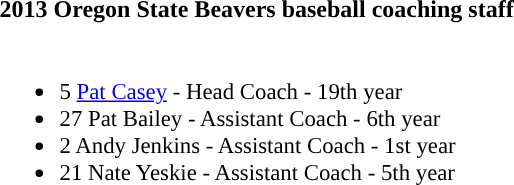<table class="toccolours" style="text-align: left;">
<tr>
<th colspan=7>2013 Oregon State Beavers baseball coaching staff</th>
</tr>
<tr>
<td style="font-size: 95%;" valign="top"><br><ul><li>5 <a href='#'>Pat Casey</a> - Head Coach - 19th year</li><li>27 Pat Bailey - Assistant Coach - 6th year</li><li>2 Andy Jenkins - Assistant Coach - 1st year</li><li>21 Nate Yeskie - Assistant Coach - 5th year</li></ul></td>
</tr>
</table>
